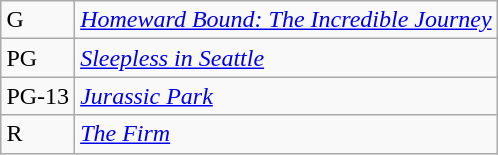<table class="wikitable sortable" style="margin:auto; margin:auto;">
<tr>
<td>G</td>
<td><em><a href='#'>Homeward Bound: The Incredible Journey</a></em></td>
</tr>
<tr>
<td>PG</td>
<td><em><a href='#'>Sleepless in Seattle</a></em></td>
</tr>
<tr>
<td>PG-13</td>
<td><em><a href='#'>Jurassic Park</a></em></td>
</tr>
<tr>
<td>R</td>
<td><em><a href='#'>The Firm</a></em></td>
</tr>
</table>
